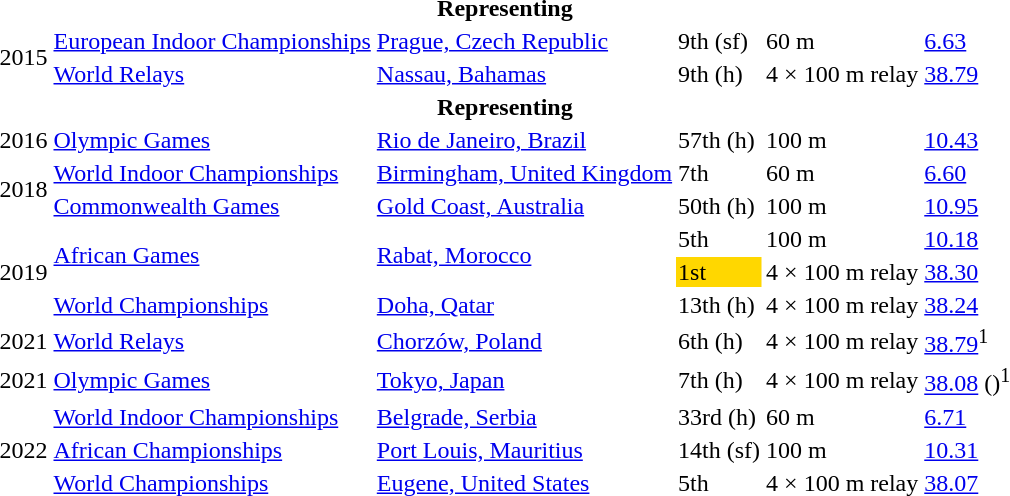<table>
<tr>
<th colspan="6">Representing </th>
</tr>
<tr>
<td rowspan=2>2015</td>
<td><a href='#'>European Indoor Championships</a></td>
<td><a href='#'>Prague, Czech Republic</a></td>
<td>9th (sf)</td>
<td>60 m</td>
<td><a href='#'>6.63</a></td>
</tr>
<tr>
<td><a href='#'>World Relays</a></td>
<td><a href='#'>Nassau, Bahamas</a></td>
<td>9th (h)</td>
<td>4 × 100 m relay</td>
<td><a href='#'>38.79</a></td>
</tr>
<tr>
<th colspan="6">Representing </th>
</tr>
<tr>
<td>2016</td>
<td><a href='#'>Olympic Games</a></td>
<td><a href='#'>Rio de Janeiro, Brazil</a></td>
<td>57th (h)</td>
<td>100 m</td>
<td><a href='#'>10.43</a></td>
</tr>
<tr>
<td rowspan=2>2018</td>
<td><a href='#'>World Indoor Championships</a></td>
<td><a href='#'>Birmingham, United Kingdom</a></td>
<td>7th</td>
<td>60 m</td>
<td><a href='#'>6.60</a></td>
</tr>
<tr>
<td><a href='#'>Commonwealth Games</a></td>
<td><a href='#'>Gold Coast, Australia</a></td>
<td>50th (h)</td>
<td>100 m</td>
<td><a href='#'>10.95</a></td>
</tr>
<tr>
<td rowspan=3>2019</td>
<td rowspan=2><a href='#'>African Games</a></td>
<td rowspan=2><a href='#'>Rabat, Morocco</a></td>
<td>5th</td>
<td>100 m</td>
<td><a href='#'>10.18</a></td>
</tr>
<tr>
<td bgcolor=gold>1st</td>
<td>4 × 100 m relay</td>
<td><a href='#'>38.30</a></td>
</tr>
<tr>
<td><a href='#'>World Championships</a></td>
<td><a href='#'>Doha, Qatar</a></td>
<td>13th (h)</td>
<td>4 × 100 m relay</td>
<td><a href='#'>38.24</a></td>
</tr>
<tr>
<td>2021</td>
<td><a href='#'>World Relays</a></td>
<td><a href='#'>Chorzów, Poland</a></td>
<td>6th (h)</td>
<td>4 × 100 m relay</td>
<td><a href='#'>38.79</a><sup>1</sup></td>
</tr>
<tr>
<td>2021</td>
<td><a href='#'>Olympic Games</a></td>
<td><a href='#'>Tokyo, Japan</a></td>
<td>7th (h)</td>
<td>4 × 100 m relay</td>
<td><a href='#'>38.08</a> ()<sup>1</sup></td>
</tr>
<tr>
<td rowspan=3>2022</td>
<td><a href='#'>World Indoor Championships</a></td>
<td><a href='#'>Belgrade, Serbia</a></td>
<td>33rd (h)</td>
<td>60 m</td>
<td><a href='#'>6.71</a></td>
</tr>
<tr>
<td><a href='#'>African Championships</a></td>
<td><a href='#'>Port Louis, Mauritius</a></td>
<td>14th (sf)</td>
<td>100 m</td>
<td><a href='#'>10.31</a></td>
</tr>
<tr>
<td><a href='#'>World Championships</a></td>
<td><a href='#'>Eugene, United States</a></td>
<td>5th</td>
<td>4 × 100 m relay</td>
<td><a href='#'>38.07</a></td>
</tr>
</table>
